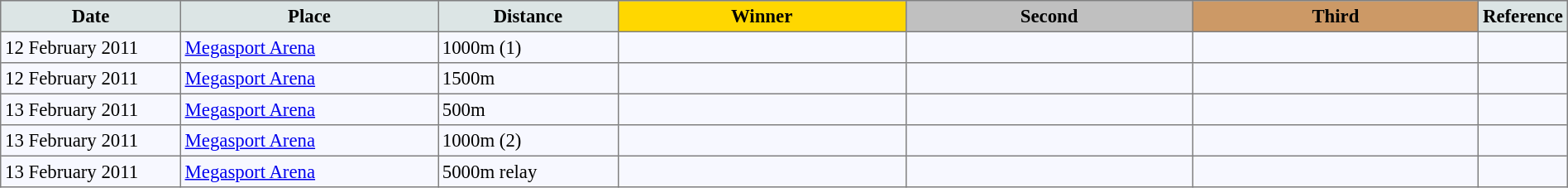<table bgcolor="#f7f8ff" cellpadding="3" cellspacing="0" border="1" style="font-size: 95%; border: gray solid 1px; border-collapse: collapse;">
<tr bgcolor="#CCCCCC">
<td align="center" bgcolor="#DCE5E5" width="150"><strong>Date</strong></td>
<td align="center" bgcolor="#DCE5E5" width="220"><strong>Place</strong></td>
<td align="center" bgcolor="#DCE5E5" width="150"><strong>Distance</strong></td>
<td align="center" bgcolor="gold" width="250"><strong>Winner</strong></td>
<td align="center" bgcolor="silver" width="250"><strong>Second</strong></td>
<td align="center" bgcolor="CC9966" width="250"><strong>Third</strong></td>
<td align="center" bgcolor="#DCE5E5" width="30"><strong>Reference</strong></td>
</tr>
<tr align="left">
<td>12 February 2011</td>
<td><a href='#'>Megasport Arena</a></td>
<td>1000m (1)</td>
<td></td>
<td></td>
<td></td>
<td></td>
</tr>
<tr align="left">
<td>12 February 2011</td>
<td><a href='#'>Megasport Arena</a></td>
<td>1500m</td>
<td></td>
<td></td>
<td></td>
<td></td>
</tr>
<tr align="left">
<td>13 February 2011</td>
<td><a href='#'>Megasport Arena</a></td>
<td>500m</td>
<td></td>
<td></td>
<td></td>
<td></td>
</tr>
<tr align="left">
<td>13 February 2011</td>
<td><a href='#'>Megasport Arena</a></td>
<td>1000m (2)</td>
<td></td>
<td></td>
<td></td>
<td></td>
</tr>
<tr align="left">
<td>13 February 2011</td>
<td><a href='#'>Megasport Arena</a></td>
<td>5000m relay</td>
<td></td>
<td></td>
<td></td>
<td></td>
</tr>
</table>
